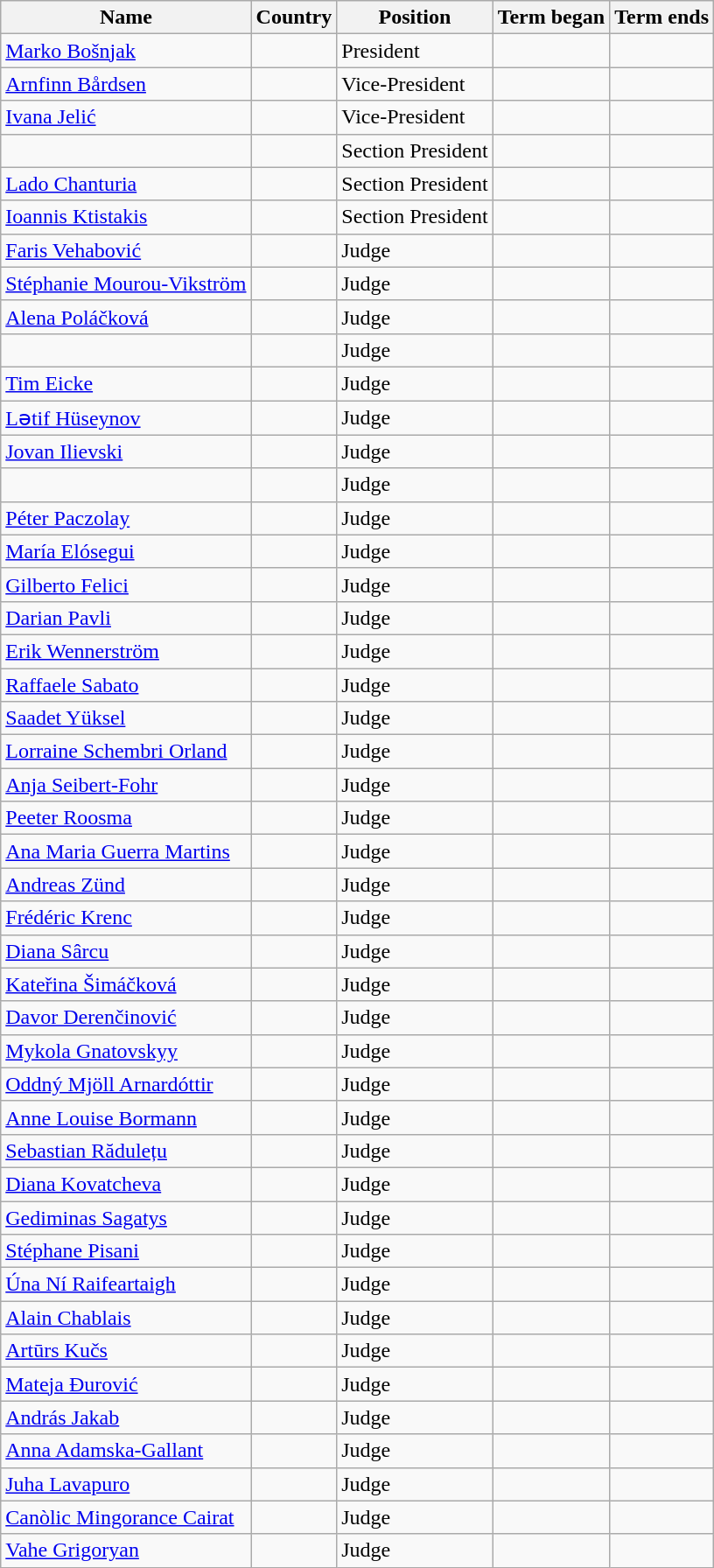<table border="1" class="wikitable sortable" style="text-align:left">
<tr>
<th>Name</th>
<th>Country</th>
<th>Position</th>
<th>Term began</th>
<th>Term ends</th>
</tr>
<tr>
<td><a href='#'>Marko Bošnjak</a></td>
<td></td>
<td>President</td>
<td></td>
<td></td>
</tr>
<tr>
<td><a href='#'>Arnfinn Bårdsen</a></td>
<td></td>
<td>Vice-President</td>
<td></td>
<td></td>
</tr>
<tr>
<td><a href='#'>Ivana Jelić</a></td>
<td></td>
<td>Vice-President</td>
<td></td>
<td></td>
</tr>
<tr>
<td></td>
<td></td>
<td>Section President</td>
<td></td>
<td></td>
</tr>
<tr>
<td><a href='#'>Lado Chanturia</a></td>
<td></td>
<td>Section President</td>
<td></td>
<td></td>
</tr>
<tr>
<td><a href='#'>Ioannis Ktistakis</a></td>
<td></td>
<td>Section President</td>
<td></td>
<td></td>
</tr>
<tr>
<td><a href='#'>Faris Vehabović</a></td>
<td></td>
<td>Judge</td>
<td></td>
<td></td>
</tr>
<tr>
<td><a href='#'>Stéphanie Mourou-Vikström</a></td>
<td></td>
<td>Judge</td>
<td></td>
<td></td>
</tr>
<tr>
<td><a href='#'>Alena Poláčková</a></td>
<td></td>
<td>Judge</td>
<td></td>
<td></td>
</tr>
<tr>
<td></td>
<td></td>
<td>Judge</td>
<td></td>
<td></td>
</tr>
<tr>
<td><a href='#'>Tim Eicke</a></td>
<td></td>
<td>Judge</td>
<td></td>
<td></td>
</tr>
<tr>
<td><a href='#'>Lətif Hüseynov</a></td>
<td></td>
<td>Judge</td>
<td></td>
<td></td>
</tr>
<tr>
<td><a href='#'>Jovan Ilievski</a></td>
<td></td>
<td>Judge</td>
<td></td>
<td></td>
</tr>
<tr>
<td></td>
<td></td>
<td>Judge</td>
<td></td>
<td></td>
</tr>
<tr>
<td><a href='#'>Péter Paczolay</a></td>
<td></td>
<td>Judge</td>
<td></td>
<td></td>
</tr>
<tr>
<td><a href='#'>María Elósegui</a></td>
<td></td>
<td>Judge</td>
<td></td>
<td></td>
</tr>
<tr>
<td><a href='#'>Gilberto Felici</a></td>
<td></td>
<td>Judge</td>
<td></td>
<td></td>
</tr>
<tr>
<td><a href='#'>Darian Pavli</a></td>
<td></td>
<td>Judge</td>
<td></td>
<td></td>
</tr>
<tr>
<td><a href='#'>Erik Wennerström</a></td>
<td></td>
<td>Judge</td>
<td></td>
<td></td>
</tr>
<tr>
<td><a href='#'>Raffaele Sabato</a></td>
<td></td>
<td>Judge</td>
<td></td>
<td></td>
</tr>
<tr>
<td><a href='#'>Saadet Yüksel</a></td>
<td></td>
<td>Judge</td>
<td></td>
<td></td>
</tr>
<tr>
<td><a href='#'>Lorraine Schembri Orland</a></td>
<td></td>
<td>Judge</td>
<td></td>
<td></td>
</tr>
<tr>
<td><a href='#'>Anja Seibert-Fohr</a></td>
<td></td>
<td>Judge</td>
<td></td>
<td></td>
</tr>
<tr>
<td><a href='#'>Peeter Roosma</a></td>
<td></td>
<td>Judge</td>
<td></td>
<td></td>
</tr>
<tr>
<td><a href='#'>Ana Maria Guerra Martins</a></td>
<td></td>
<td>Judge</td>
<td></td>
<td></td>
</tr>
<tr>
<td><a href='#'>Andreas Zünd</a></td>
<td></td>
<td>Judge</td>
<td></td>
<td></td>
</tr>
<tr>
<td><a href='#'>Frédéric Krenc</a></td>
<td></td>
<td>Judge</td>
<td></td>
<td></td>
</tr>
<tr>
<td><a href='#'>Diana Sârcu</a></td>
<td></td>
<td>Judge</td>
<td></td>
<td></td>
</tr>
<tr>
<td><a href='#'>Kateřina Šimáčková</a></td>
<td></td>
<td>Judge</td>
<td></td>
<td></td>
</tr>
<tr>
<td><a href='#'>Davor Derenčinović</a></td>
<td></td>
<td>Judge</td>
<td></td>
<td></td>
</tr>
<tr>
<td><a href='#'>Mykola Gnatovskyy</a></td>
<td></td>
<td>Judge</td>
<td></td>
<td></td>
</tr>
<tr>
<td><a href='#'>Oddný Mjöll Arnardóttir</a></td>
<td></td>
<td>Judge</td>
<td></td>
<td></td>
</tr>
<tr>
<td><a href='#'>Anne Louise Bormann</a></td>
<td></td>
<td>Judge</td>
<td></td>
<td></td>
</tr>
<tr>
<td><a href='#'>Sebastian Rădulețu</a></td>
<td></td>
<td>Judge</td>
<td></td>
<td></td>
</tr>
<tr>
<td><a href='#'>Diana Kovatcheva</a></td>
<td></td>
<td>Judge</td>
<td></td>
<td></td>
</tr>
<tr>
<td><a href='#'>Gediminas Sagatys</a></td>
<td></td>
<td>Judge</td>
<td></td>
<td></td>
</tr>
<tr>
<td><a href='#'>Stéphane Pisani</a></td>
<td></td>
<td>Judge</td>
<td></td>
<td></td>
</tr>
<tr>
<td><a href='#'>Úna Ní Raifeartaigh</a></td>
<td></td>
<td>Judge</td>
<td></td>
<td></td>
</tr>
<tr>
<td><a href='#'>Alain Chablais</a></td>
<td></td>
<td>Judge</td>
<td></td>
<td></td>
</tr>
<tr>
<td><a href='#'>Artūrs Kučs</a></td>
<td></td>
<td>Judge</td>
<td></td>
<td></td>
</tr>
<tr>
<td><a href='#'>Mateja Đurović</a></td>
<td></td>
<td>Judge</td>
<td></td>
<td></td>
</tr>
<tr>
<td><a href='#'>András Jakab</a></td>
<td></td>
<td>Judge</td>
<td></td>
<td></td>
</tr>
<tr>
<td><a href='#'>Anna Adamska-Gallant</a></td>
<td></td>
<td>Judge</td>
<td></td>
<td></td>
</tr>
<tr>
<td><a href='#'>Juha Lavapuro</a></td>
<td></td>
<td>Judge</td>
<td></td>
<td></td>
</tr>
<tr>
<td><a href='#'>Canòlic Mingorance Cairat</a></td>
<td></td>
<td>Judge</td>
<td></td>
<td></td>
</tr>
<tr>
<td><a href='#'>Vahe Grigoryan</a></td>
<td></td>
<td>Judge</td>
<td></td>
<td></td>
</tr>
</table>
